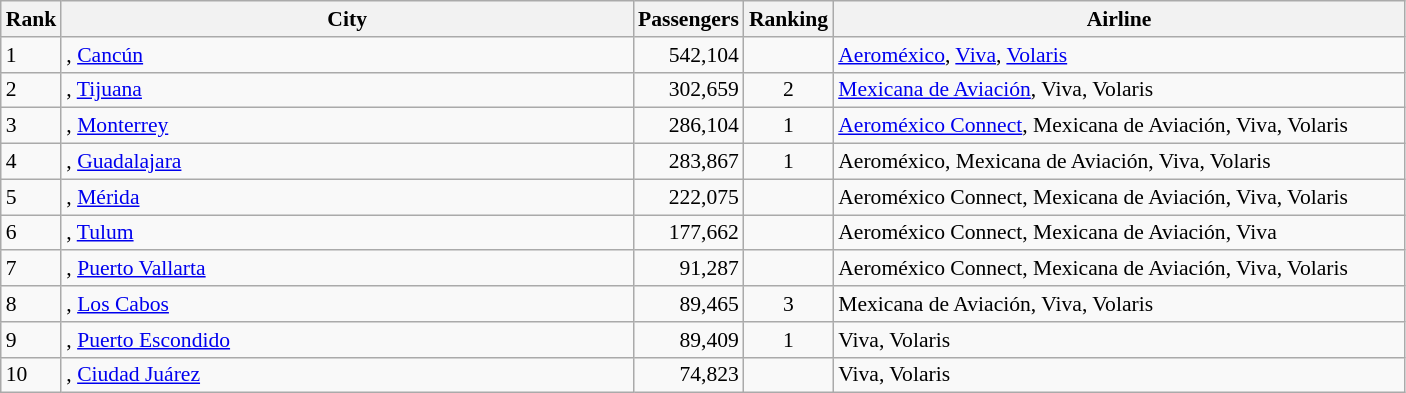<table class="wikitable" style="font-size: 90%" width= align=>
<tr>
<th>Rank</th>
<th style=width:26em>City</th>
<th>Passengers</th>
<th>Ranking</th>
<th style=width:26em>Airline</th>
</tr>
<tr>
<td>1</td>
<td>, <a href='#'>Cancún</a></td>
<td align="right">542,104</td>
<td align="center"></td>
<td><a href='#'>Aeroméxico</a>, <a href='#'>Viva</a>, <a href='#'>Volaris</a></td>
</tr>
<tr>
<td>2</td>
<td>, <a href='#'>Tijuana</a></td>
<td align="right">302,659</td>
<td align="center"> 2</td>
<td><a href='#'>Mexicana de Aviación</a>, Viva, Volaris</td>
</tr>
<tr>
<td>3</td>
<td>, <a href='#'>Monterrey</a></td>
<td align="right">286,104</td>
<td align="center"> 1</td>
<td><a href='#'>Aeroméxico Connect</a>, Mexicana de Aviación, Viva, Volaris</td>
</tr>
<tr>
<td>4</td>
<td>, <a href='#'>Guadalajara</a></td>
<td align="right">283,867</td>
<td align="center"> 1</td>
<td>Aeroméxico, Mexicana de Aviación, Viva, Volaris</td>
</tr>
<tr>
<td>5</td>
<td>, <a href='#'>Mérida</a></td>
<td align="right">222,075</td>
<td align="center"></td>
<td>Aeroméxico Connect, Mexicana de Aviación, Viva, Volaris</td>
</tr>
<tr>
<td>6</td>
<td>, <a href='#'>Tulum</a></td>
<td align="right">177,662</td>
<td align="center"></td>
<td>Aeroméxico Connect, Mexicana de Aviación, Viva</td>
</tr>
<tr>
<td>7</td>
<td>, <a href='#'>Puerto Vallarta</a></td>
<td align="right">91,287</td>
<td align="center"></td>
<td>Aeroméxico Connect, Mexicana de Aviación, Viva, Volaris</td>
</tr>
<tr>
<td>8</td>
<td>, <a href='#'>Los Cabos</a></td>
<td align="right">89,465</td>
<td align="center"> 3</td>
<td>Mexicana de Aviación, Viva, Volaris</td>
</tr>
<tr>
<td>9</td>
<td>, <a href='#'>Puerto Escondido</a></td>
<td align="right">89,409</td>
<td align="center"> 1</td>
<td>Viva, Volaris</td>
</tr>
<tr>
<td>10</td>
<td>, <a href='#'>Ciudad Juárez</a></td>
<td align="right">74,823</td>
<td align="center"></td>
<td>Viva, Volaris</td>
</tr>
</table>
